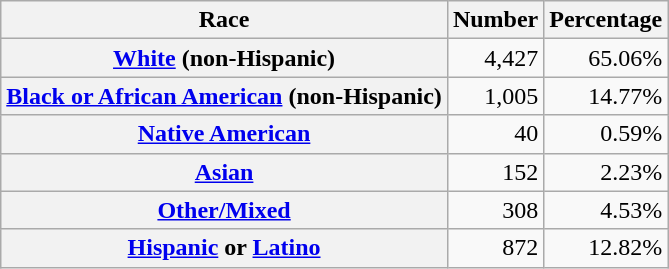<table class="wikitable" style="text-align:right">
<tr>
<th scope="col">Race</th>
<th scope="col">Number</th>
<th scope="col">Percentage</th>
</tr>
<tr>
<th scope="row"><a href='#'>White</a> (non-Hispanic)</th>
<td>4,427</td>
<td>65.06%</td>
</tr>
<tr>
<th scope="row"><a href='#'>Black or African American</a> (non-Hispanic)</th>
<td>1,005</td>
<td>14.77%</td>
</tr>
<tr>
<th scope="row"><a href='#'>Native American</a></th>
<td>40</td>
<td>0.59%</td>
</tr>
<tr>
<th scope="row"><a href='#'>Asian</a></th>
<td>152</td>
<td>2.23%</td>
</tr>
<tr>
<th scope="row"><a href='#'>Other/Mixed</a></th>
<td>308</td>
<td>4.53%</td>
</tr>
<tr>
<th scope="row"><a href='#'>Hispanic</a> or <a href='#'>Latino</a></th>
<td>872</td>
<td>12.82%</td>
</tr>
</table>
